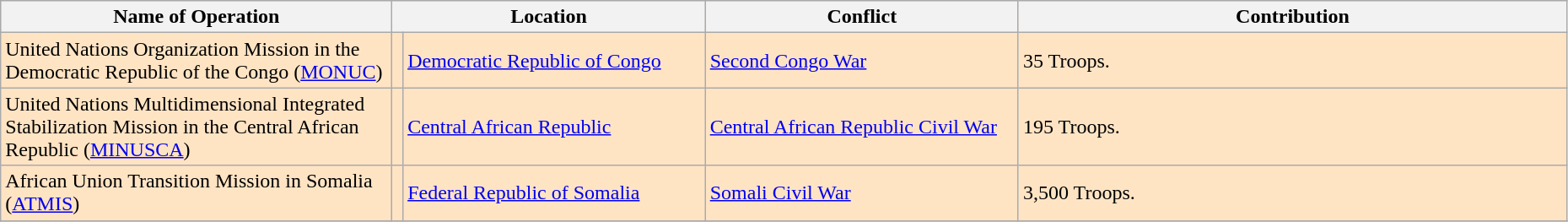<table class="wikitable" width="98%">
<tr bgcolor=#FFE4C4>
<th width="25%"><strong>Name of Operation</strong></th>
<th colspan=2; width="20%"><strong>Location</strong></th>
<th width="20%"><strong>Conflict</strong></th>
<th width="40%"><strong>Contribution</strong></th>
</tr>
<tr bgcolor=#FFE4C4>
<td>United Nations Organization Mission in the Democratic Republic of the Congo (<a href='#'>MONUC</a>)</td>
<td></td>
<td><a href='#'>Democratic Republic of Congo</a></td>
<td><a href='#'>Second Congo War</a></td>
<td>35 Troops.</td>
</tr>
<tr bgcolor=#FFE4C4>
<td>United Nations Multidimensional Integrated Stabilization Mission in the Central African Republic (<a href='#'>MINUSCA</a>)</td>
<td></td>
<td><a href='#'>Central African Republic</a></td>
<td><a href='#'>Central African Republic Civil War</a></td>
<td>195 Troops.</td>
</tr>
<tr bgcolor=#FFE4C4>
<td>African Union Transition Mission in Somalia (<a href='#'>ATMIS</a>)</td>
<td></td>
<td><a href='#'>Federal Republic of Somalia</a></td>
<td><a href='#'>Somali Civil War</a></td>
<td>3,500 Troops.</td>
</tr>
<tr bgcolor=#FFE4C4>
</tr>
</table>
